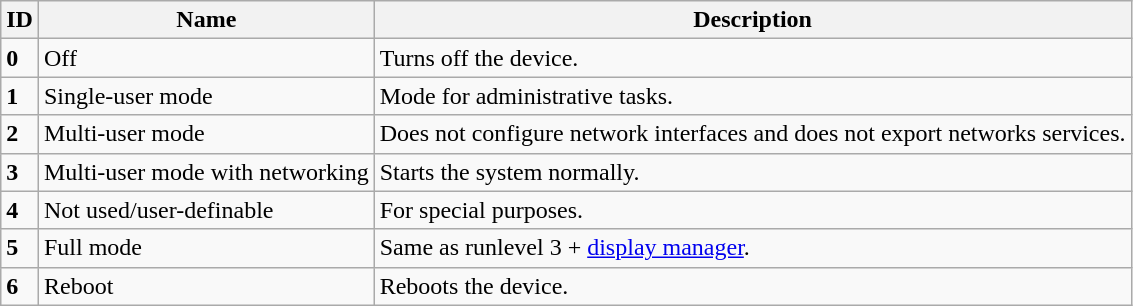<table class="wikitable">
<tr>
<th>ID</th>
<th>Name</th>
<th>Description</th>
</tr>
<tr>
<td><strong>0</strong></td>
<td>Off</td>
<td>Turns off the device.</td>
</tr>
<tr>
<td><strong>1</strong></td>
<td>Single-user mode</td>
<td>Mode for administrative tasks.</td>
</tr>
<tr>
<td><strong>2</strong></td>
<td>Multi-user mode</td>
<td>Does not configure network interfaces and does not export networks services.</td>
</tr>
<tr>
<td><strong>3</strong></td>
<td>Multi-user mode with networking</td>
<td>Starts the system normally.</td>
</tr>
<tr>
<td><strong>4</strong></td>
<td>Not used/user-definable</td>
<td>For special purposes.</td>
</tr>
<tr>
<td><strong>5</strong></td>
<td>Full mode</td>
<td>Same as runlevel 3 + <a href='#'>display manager</a>.</td>
</tr>
<tr>
<td><strong>6</strong></td>
<td>Reboot</td>
<td>Reboots the device.</td>
</tr>
</table>
